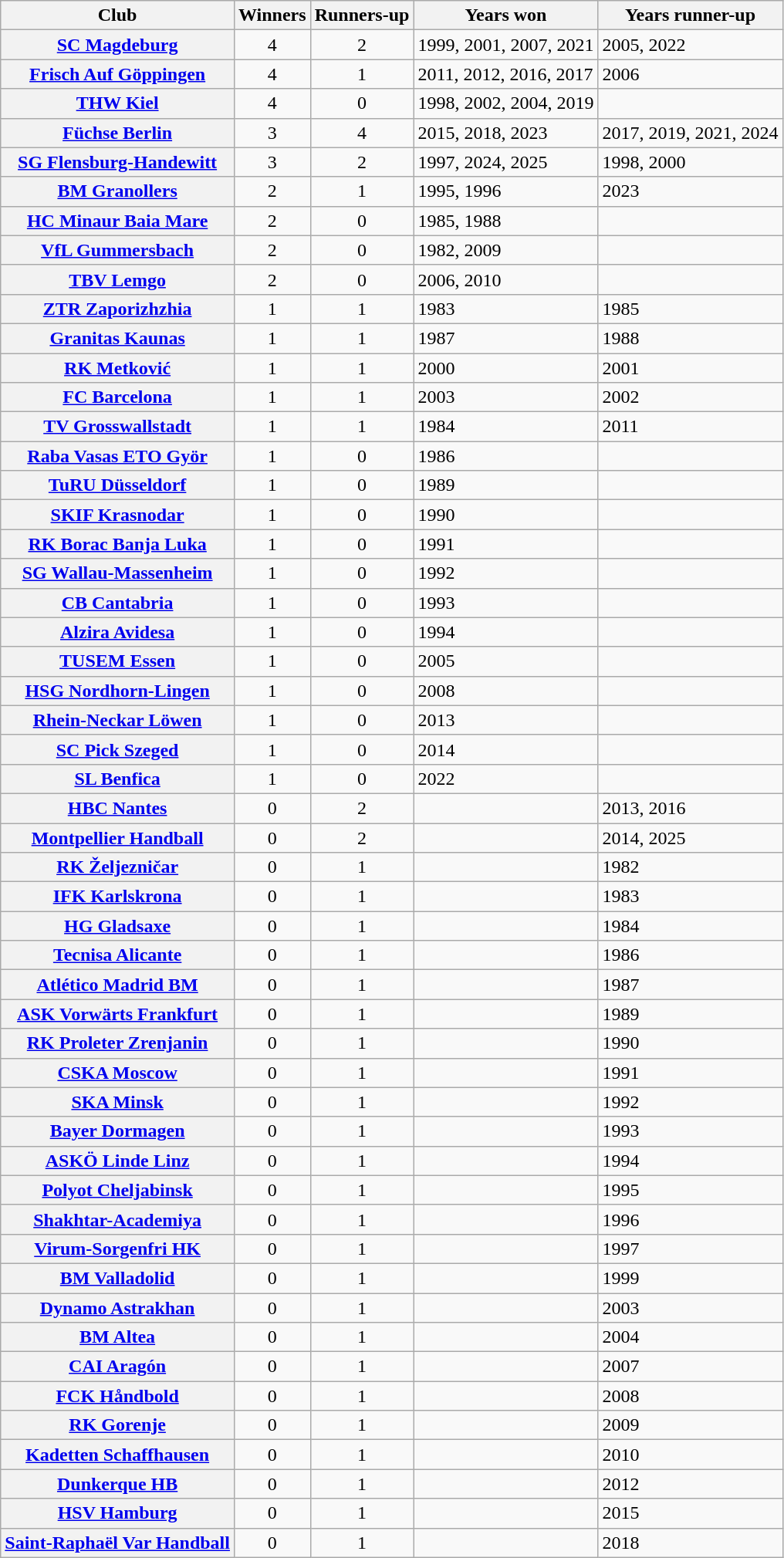<table class="wikitable plainrowheaders sortable">
<tr>
<th scope=col>Club</th>
<th scope=col>Winners</th>
<th scope=col>Runners-up</th>
<th scope=col>Years won</th>
<th scope=col>Years runner-up</th>
</tr>
<tr>
<th scope=row> <a href='#'>SC Magdeburg</a></th>
<td style="text-align:center;">4</td>
<td style="text-align:center;">2</td>
<td>1999, 2001, 2007, 2021</td>
<td>2005, 2022</td>
</tr>
<tr>
<th scope=row> <a href='#'>Frisch Auf Göppingen</a></th>
<td style="text-align:center;">4</td>
<td style="text-align:center;">1</td>
<td>2011, 2012, 2016, 2017</td>
<td>2006</td>
</tr>
<tr>
<th scope=row> <a href='#'>THW Kiel</a></th>
<td style="text-align:center;">4</td>
<td style="text-align:center;">0</td>
<td>1998, 2002, 2004, 2019</td>
<td></td>
</tr>
<tr>
<th scope=row> <a href='#'>Füchse Berlin</a></th>
<td style="text-align:center;">3</td>
<td style="text-align:center;">4</td>
<td>2015, 2018, 2023</td>
<td>2017, 2019, 2021, 2024</td>
</tr>
<tr>
<th scope=row> <a href='#'>SG Flensburg-Handewitt</a></th>
<td style="text-align:center;">3</td>
<td style="text-align:center;">2</td>
<td>1997, 2024, 2025</td>
<td>1998, 2000</td>
</tr>
<tr>
<th scope=row> <a href='#'>BM Granollers</a></th>
<td style="text-align:center;">2</td>
<td style="text-align:center;">1</td>
<td>1995, 1996</td>
<td>2023</td>
</tr>
<tr>
<th scope=row> <a href='#'>HC Minaur Baia Mare</a></th>
<td style="text-align:center;">2</td>
<td style="text-align:center;">0</td>
<td>1985, 1988</td>
<td></td>
</tr>
<tr>
<th scope=row> <a href='#'>VfL Gummersbach</a></th>
<td style="text-align:center;">2</td>
<td style="text-align:center;">0</td>
<td>1982, 2009</td>
<td></td>
</tr>
<tr>
<th scope=row> <a href='#'>TBV Lemgo</a></th>
<td style="text-align:center;">2</td>
<td style="text-align:center;">0</td>
<td>2006, 2010</td>
<td></td>
</tr>
<tr>
<th scope=row> <a href='#'>ZTR Zaporizhzhia</a></th>
<td style="text-align:center;">1</td>
<td style="text-align:center;">1</td>
<td>1983</td>
<td>1985</td>
</tr>
<tr>
<th scope=row> <a href='#'>Granitas Kaunas</a></th>
<td style="text-align:center;">1</td>
<td style="text-align:center;">1</td>
<td>1987</td>
<td>1988</td>
</tr>
<tr>
<th scope=row> <a href='#'>RK Metković</a></th>
<td style="text-align:center;">1</td>
<td style="text-align:center;">1</td>
<td>2000</td>
<td>2001</td>
</tr>
<tr>
<th scope=row> <a href='#'>FC Barcelona</a></th>
<td style="text-align:center;">1</td>
<td style="text-align:center;">1</td>
<td>2003</td>
<td>2002</td>
</tr>
<tr>
<th scope=row> <a href='#'>TV Grosswallstadt</a></th>
<td style="text-align:center;">1</td>
<td style="text-align:center;">1</td>
<td>1984</td>
<td>2011</td>
</tr>
<tr>
<th scope=row> <a href='#'>Raba Vasas ETO Györ</a></th>
<td style="text-align:center;">1</td>
<td style="text-align:center;">0</td>
<td>1986</td>
<td></td>
</tr>
<tr>
<th scope=row> <a href='#'>TuRU Düsseldorf</a></th>
<td style="text-align:center;">1</td>
<td style="text-align:center;">0</td>
<td>1989</td>
<td></td>
</tr>
<tr>
<th scope=row> <a href='#'>SKIF Krasnodar</a></th>
<td style="text-align:center;">1</td>
<td style="text-align:center;">0</td>
<td>1990</td>
<td></td>
</tr>
<tr>
<th scope=row> <a href='#'>RK Borac Banja Luka</a></th>
<td style="text-align:center;">1</td>
<td style="text-align:center;">0</td>
<td>1991</td>
<td></td>
</tr>
<tr>
<th scope=row> <a href='#'>SG Wallau-Massenheim</a></th>
<td style="text-align:center;">1</td>
<td style="text-align:center;">0</td>
<td>1992</td>
<td></td>
</tr>
<tr>
<th scope=row> <a href='#'>CB Cantabria</a></th>
<td style="text-align:center;">1</td>
<td style="text-align:center;">0</td>
<td>1993</td>
<td></td>
</tr>
<tr>
<th scope=row> <a href='#'>Alzira Avidesa</a></th>
<td style="text-align:center;">1</td>
<td style="text-align:center;">0</td>
<td>1994</td>
<td></td>
</tr>
<tr>
<th scope=row> <a href='#'>TUSEM Essen</a></th>
<td style="text-align:center;">1</td>
<td style="text-align:center;">0</td>
<td>2005</td>
<td></td>
</tr>
<tr>
<th scope=row> <a href='#'>HSG Nordhorn-Lingen</a></th>
<td style="text-align:center;">1</td>
<td style="text-align:center;">0</td>
<td>2008</td>
<td></td>
</tr>
<tr>
<th scope=row> <a href='#'>Rhein-Neckar Löwen</a></th>
<td style="text-align:center;">1</td>
<td style="text-align:center;">0</td>
<td>2013</td>
<td></td>
</tr>
<tr>
<th scope=row> <a href='#'>SC Pick Szeged</a></th>
<td style="text-align:center;">1</td>
<td style="text-align:center;">0</td>
<td>2014</td>
<td></td>
</tr>
<tr>
<th scope=row> <a href='#'>SL Benfica</a></th>
<td style="text-align:center;">1</td>
<td style="text-align:center;">0</td>
<td>2022</td>
<td></td>
</tr>
<tr>
<th scope=row> <a href='#'>HBC Nantes</a></th>
<td style="text-align:center;">0</td>
<td style="text-align:center;">2</td>
<td></td>
<td>2013, 2016</td>
</tr>
<tr>
<th scope=row> <a href='#'>Montpellier Handball</a></th>
<td style="text-align:center;">0</td>
<td style="text-align:center;">2</td>
<td></td>
<td>2014, 2025</td>
</tr>
<tr>
<th scope=row> <a href='#'>RK Željezničar</a></th>
<td style="text-align:center;">0</td>
<td style="text-align:center;">1</td>
<td></td>
<td>1982</td>
</tr>
<tr>
<th scope=row> <a href='#'>IFK Karlskrona</a></th>
<td style="text-align:center;">0</td>
<td style="text-align:center;">1</td>
<td></td>
<td>1983</td>
</tr>
<tr>
<th scope=row> <a href='#'>HG Gladsaxe</a></th>
<td style="text-align:center;">0</td>
<td style="text-align:center;">1</td>
<td></td>
<td>1984</td>
</tr>
<tr>
<th scope=row> <a href='#'>Tecnisa Alicante</a></th>
<td style="text-align:center;">0</td>
<td style="text-align:center;">1</td>
<td></td>
<td>1986</td>
</tr>
<tr>
<th scope=row> <a href='#'>Atlético Madrid BM</a></th>
<td style="text-align:center;">0</td>
<td style="text-align:center;">1</td>
<td></td>
<td>1987</td>
</tr>
<tr>
<th scope=row> <a href='#'>ASK Vorwärts Frankfurt</a></th>
<td style="text-align:center;">0</td>
<td style="text-align:center;">1</td>
<td></td>
<td>1989</td>
</tr>
<tr>
<th scope=row> <a href='#'>RK Proleter Zrenjanin</a></th>
<td style="text-align:center;">0</td>
<td style="text-align:center;">1</td>
<td></td>
<td>1990</td>
</tr>
<tr>
<th scope=row> <a href='#'>CSKA Moscow</a></th>
<td style="text-align:center;">0</td>
<td style="text-align:center;">1</td>
<td></td>
<td>1991</td>
</tr>
<tr>
<th scope=row> <a href='#'>SKA Minsk</a></th>
<td style="text-align:center;">0</td>
<td style="text-align:center;">1</td>
<td></td>
<td>1992</td>
</tr>
<tr>
<th scope=row> <a href='#'>Bayer Dormagen</a></th>
<td style="text-align:center;">0</td>
<td style="text-align:center;">1</td>
<td></td>
<td>1993</td>
</tr>
<tr>
<th scope=row> <a href='#'>ASKÖ Linde Linz</a></th>
<td style="text-align:center;">0</td>
<td style="text-align:center;">1</td>
<td></td>
<td>1994</td>
</tr>
<tr>
<th scope=row> <a href='#'>Polyot Cheljabinsk</a></th>
<td style="text-align:center;">0</td>
<td style="text-align:center;">1</td>
<td></td>
<td>1995</td>
</tr>
<tr>
<th scope=row> <a href='#'>Shakhtar-Academiya</a></th>
<td style="text-align:center;">0</td>
<td style="text-align:center;">1</td>
<td></td>
<td>1996</td>
</tr>
<tr>
<th scope=row> <a href='#'>Virum-Sorgenfri HK</a></th>
<td style="text-align:center;">0</td>
<td style="text-align:center;">1</td>
<td></td>
<td>1997</td>
</tr>
<tr>
<th scope=row> <a href='#'>BM Valladolid</a></th>
<td style="text-align:center;">0</td>
<td style="text-align:center;">1</td>
<td></td>
<td>1999</td>
</tr>
<tr>
<th scope=row> <a href='#'>Dynamo Astrakhan</a></th>
<td style="text-align:center;">0</td>
<td style="text-align:center;">1</td>
<td></td>
<td>2003</td>
</tr>
<tr>
<th scope=row> <a href='#'>BM Altea</a></th>
<td style="text-align:center;">0</td>
<td style="text-align:center;">1</td>
<td></td>
<td>2004</td>
</tr>
<tr>
<th scope=row> <a href='#'>CAI Aragón</a></th>
<td style="text-align:center;">0</td>
<td style="text-align:center;">1</td>
<td></td>
<td>2007</td>
</tr>
<tr>
<th scope=row> <a href='#'>FCK Håndbold</a></th>
<td style="text-align:center;">0</td>
<td style="text-align:center;">1</td>
<td></td>
<td>2008</td>
</tr>
<tr>
<th scope=row> <a href='#'>RK Gorenje</a></th>
<td style="text-align:center;">0</td>
<td style="text-align:center;">1</td>
<td></td>
<td>2009</td>
</tr>
<tr>
<th scope=row> <a href='#'>Kadetten Schaffhausen</a></th>
<td style="text-align:center;">0</td>
<td style="text-align:center;">1</td>
<td></td>
<td>2010</td>
</tr>
<tr>
<th scope=row> <a href='#'>Dunkerque HB</a></th>
<td style="text-align:center;">0</td>
<td style="text-align:center;">1</td>
<td></td>
<td>2012</td>
</tr>
<tr>
<th scope=row> <a href='#'>HSV Hamburg</a></th>
<td style="text-align:center;">0</td>
<td style="text-align:center;">1</td>
<td></td>
<td>2015</td>
</tr>
<tr>
<th scope=row> <a href='#'>Saint-Raphaël Var Handball</a></th>
<td style="text-align:center;">0</td>
<td style="text-align:center;">1</td>
<td></td>
<td>2018</td>
</tr>
</table>
